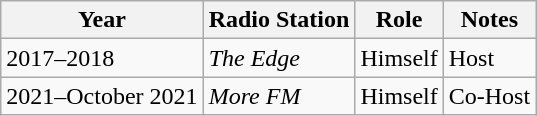<table class="wikitable">
<tr>
<th>Year</th>
<th>Radio Station</th>
<th>Role</th>
<th>Notes</th>
</tr>
<tr>
<td>2017–2018</td>
<td><em>The Edge</em></td>
<td>Himself</td>
<td>Host</td>
</tr>
<tr>
<td>2021–October 2021</td>
<td><em>More FM</em></td>
<td>Himself</td>
<td>Co-Host</td>
</tr>
</table>
